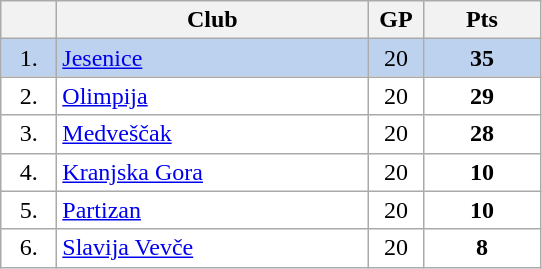<table class="wikitable">
<tr>
<th width="30"></th>
<th width="200">Club</th>
<th width="30">GP</th>
<th width="70">Pts</th>
</tr>
<tr bgcolor="#BCD2EE" align="center">
<td>1.</td>
<td align="left"><a href='#'>Jesenice</a></td>
<td>20</td>
<td><strong>35</strong></td>
</tr>
<tr bgcolor="#FFFFFF" align="center">
<td>2.</td>
<td align="left"><a href='#'>Olimpija</a></td>
<td>20</td>
<td><strong>29</strong></td>
</tr>
<tr bgcolor="#FFFFFF" align="center">
<td>3.</td>
<td align="left"><a href='#'>Medveščak</a></td>
<td>20</td>
<td><strong>28</strong></td>
</tr>
<tr bgcolor="#FFFFFF" align="center">
<td>4.</td>
<td align="left"><a href='#'>Kranjska Gora</a></td>
<td>20</td>
<td><strong>10</strong></td>
</tr>
<tr bgcolor="#FFFFFF" align="center">
<td>5.</td>
<td align="left"><a href='#'>Partizan</a></td>
<td>20</td>
<td><strong>10</strong></td>
</tr>
<tr bgcolor="#FFFFFF" align="center">
<td>6.</td>
<td align="left"><a href='#'>Slavija Vevče</a></td>
<td>20</td>
<td><strong>8</strong></td>
</tr>
</table>
